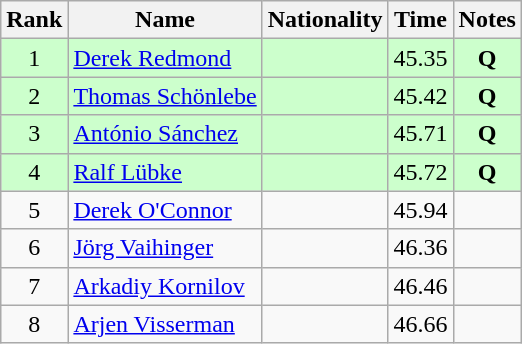<table class="wikitable sortable" style="text-align:center">
<tr>
<th>Rank</th>
<th>Name</th>
<th>Nationality</th>
<th>Time</th>
<th>Notes</th>
</tr>
<tr bgcolor=ccffcc>
<td>1</td>
<td align=left><a href='#'>Derek Redmond</a></td>
<td align=left></td>
<td>45.35</td>
<td><strong>Q</strong></td>
</tr>
<tr bgcolor=ccffcc>
<td>2</td>
<td align=left><a href='#'>Thomas Schönlebe</a></td>
<td align=left></td>
<td>45.42</td>
<td><strong>Q</strong></td>
</tr>
<tr bgcolor=ccffcc>
<td>3</td>
<td align=left><a href='#'>António Sánchez</a></td>
<td align=left></td>
<td>45.71</td>
<td><strong>Q</strong></td>
</tr>
<tr bgcolor=ccffcc>
<td>4</td>
<td align=left><a href='#'>Ralf Lübke</a></td>
<td align=left></td>
<td>45.72</td>
<td><strong>Q</strong></td>
</tr>
<tr>
<td>5</td>
<td align=left><a href='#'>Derek O'Connor</a></td>
<td align=left></td>
<td>45.94</td>
<td></td>
</tr>
<tr>
<td>6</td>
<td align=left><a href='#'>Jörg Vaihinger</a></td>
<td align=left></td>
<td>46.36</td>
<td></td>
</tr>
<tr>
<td>7</td>
<td align=left><a href='#'>Arkadiy Kornilov</a></td>
<td align=left></td>
<td>46.46</td>
<td></td>
</tr>
<tr>
<td>8</td>
<td align=left><a href='#'>Arjen Visserman</a></td>
<td align=left></td>
<td>46.66</td>
<td></td>
</tr>
</table>
